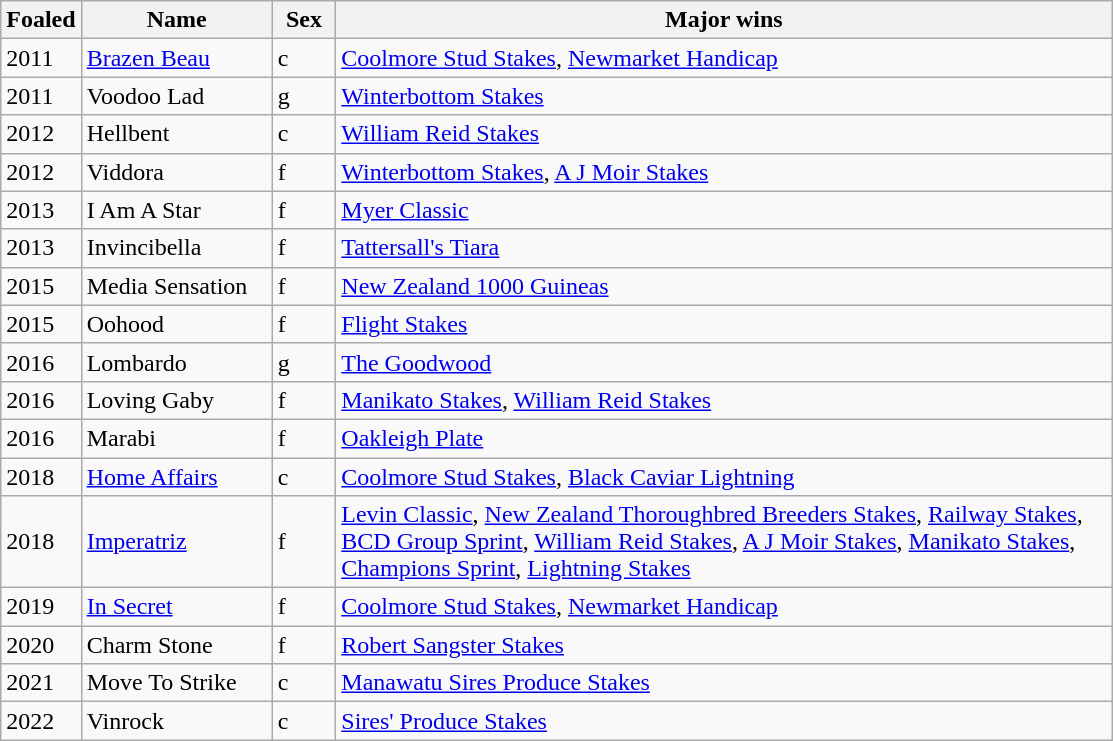<table class="wikitable sortable">
<tr>
<th width="35px">Foaled</th>
<th width="120px">Name</th>
<th width="35px">Sex</th>
<th width="510px">Major wins</th>
</tr>
<tr>
<td>2011</td>
<td><a href='#'>Brazen Beau</a></td>
<td>c</td>
<td><a href='#'>Coolmore Stud Stakes</a>, <a href='#'>Newmarket Handicap</a></td>
</tr>
<tr>
<td>2011</td>
<td>Voodoo Lad</td>
<td>g</td>
<td><a href='#'>Winterbottom Stakes</a></td>
</tr>
<tr>
<td>2012</td>
<td>Hellbent</td>
<td>c</td>
<td><a href='#'>William Reid Stakes</a></td>
</tr>
<tr>
<td>2012</td>
<td>Viddora</td>
<td>f</td>
<td><a href='#'>Winterbottom Stakes</a>, <a href='#'>A J Moir Stakes</a></td>
</tr>
<tr>
<td>2013</td>
<td>I Am A Star</td>
<td>f</td>
<td><a href='#'>Myer Classic</a></td>
</tr>
<tr>
<td>2013</td>
<td>Invincibella</td>
<td>f</td>
<td><a href='#'>Tattersall's Tiara</a></td>
</tr>
<tr>
<td>2015</td>
<td>Media Sensation</td>
<td>f</td>
<td><a href='#'>New Zealand 1000 Guineas</a></td>
</tr>
<tr>
<td>2015</td>
<td>Oohood</td>
<td>f</td>
<td><a href='#'>Flight Stakes</a></td>
</tr>
<tr>
<td>2016</td>
<td>Lombardo</td>
<td>g</td>
<td><a href='#'>The Goodwood</a></td>
</tr>
<tr>
<td>2016</td>
<td>Loving Gaby</td>
<td>f</td>
<td><a href='#'>Manikato Stakes</a>, <a href='#'>William Reid Stakes</a></td>
</tr>
<tr>
<td>2016</td>
<td>Marabi</td>
<td>f</td>
<td><a href='#'>Oakleigh Plate</a></td>
</tr>
<tr>
<td>2018</td>
<td><a href='#'>Home Affairs</a></td>
<td>c</td>
<td><a href='#'>Coolmore Stud Stakes</a>, <a href='#'>Black Caviar Lightning</a></td>
</tr>
<tr>
<td>2018</td>
<td><a href='#'>Imperatriz</a></td>
<td>f</td>
<td><a href='#'>Levin Classic</a>, <a href='#'>New Zealand Thoroughbred Breeders Stakes</a>, <a href='#'>Railway Stakes</a>, <a href='#'>BCD Group Sprint</a>, <a href='#'>William Reid Stakes</a>, <a href='#'>A J Moir Stakes</a>, <a href='#'>Manikato Stakes</a>, <a href='#'>Champions Sprint</a>, <a href='#'>Lightning Stakes</a></td>
</tr>
<tr>
<td>2019</td>
<td><a href='#'>In Secret</a></td>
<td>f</td>
<td><a href='#'>Coolmore Stud Stakes</a>, <a href='#'>Newmarket Handicap</a></td>
</tr>
<tr>
<td>2020</td>
<td>Charm Stone</td>
<td>f</td>
<td><a href='#'>Robert Sangster Stakes</a></td>
</tr>
<tr>
<td>2021</td>
<td>Move To Strike</td>
<td>c</td>
<td><a href='#'>Manawatu Sires Produce Stakes</a></td>
</tr>
<tr>
<td>2022</td>
<td>Vinrock</td>
<td>c</td>
<td><a href='#'>Sires' Produce Stakes</a></td>
</tr>
</table>
